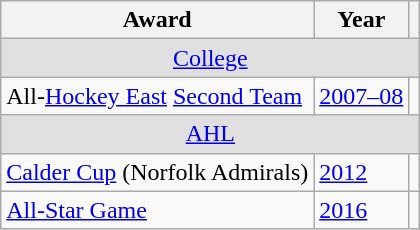<table class="wikitable">
<tr>
<th>Award</th>
<th>Year</th>
<th></th>
</tr>
<tr ALIGN="center" bgcolor="#e0e0e0">
<td colspan="3"><a href='#'>College</a></td>
</tr>
<tr>
<td>All-<a href='#'>Hockey East</a> <a href='#'>Second Team</a></td>
<td><a href='#'>2007–08</a></td>
<td></td>
</tr>
<tr ALIGN="center" bgcolor="#e0e0e0">
<td colspan="3"><a href='#'>AHL</a></td>
</tr>
<tr>
<td><a href='#'>Calder Cup</a> (Norfolk Admirals)</td>
<td><a href='#'>2012</a></td>
<td></td>
</tr>
<tr>
<td><a href='#'>All-Star Game</a></td>
<td><a href='#'>2016</a></td>
<td></td>
</tr>
</table>
